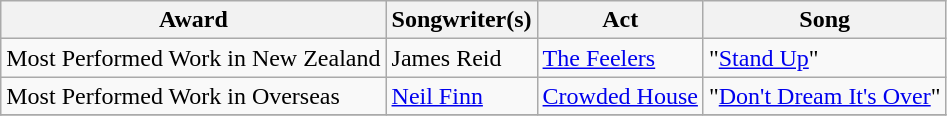<table class="wikitable">
<tr>
<th>Award</th>
<th>Songwriter(s)</th>
<th>Act</th>
<th>Song</th>
</tr>
<tr>
<td>Most Performed Work in New Zealand</td>
<td>James Reid</td>
<td><a href='#'>The Feelers</a></td>
<td>"<a href='#'>Stand Up</a>"</td>
</tr>
<tr>
<td>Most Performed Work in Overseas</td>
<td><a href='#'>Neil Finn</a></td>
<td><a href='#'>Crowded House</a></td>
<td>"<a href='#'>Don't Dream It's Over</a>"</td>
</tr>
<tr>
</tr>
</table>
